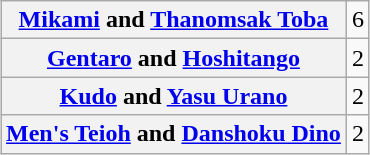<table class="wikitable" style="margin: 1em auto 1em auto;text-align:center">
<tr>
<th><a href='#'>Mikami</a> and <a href='#'>Thanomsak Toba</a></th>
<td>6</td>
</tr>
<tr>
<th><a href='#'>Gentaro</a> and <a href='#'>Hoshitango</a></th>
<td>2</td>
</tr>
<tr>
<th><a href='#'>Kudo</a> and <a href='#'>Yasu Urano</a></th>
<td>2</td>
</tr>
<tr>
<th><a href='#'>Men's Teioh</a> and <a href='#'>Danshoku Dino</a></th>
<td>2</td>
</tr>
</table>
